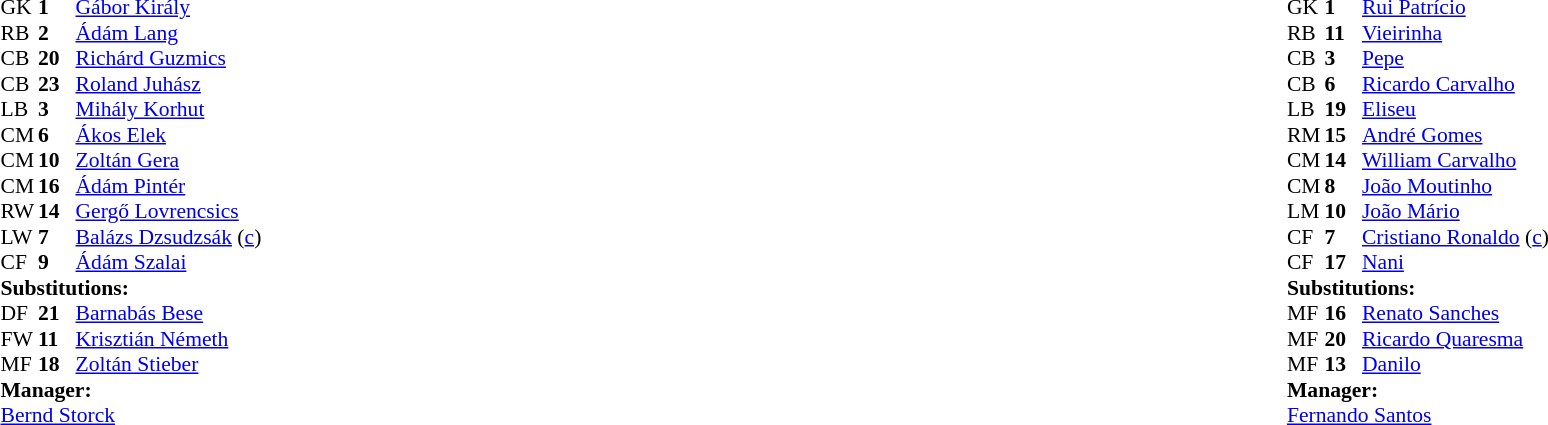<table style="width:100%;">
<tr>
<td style="vertical-align:top; width:40%;"><br><table style="font-size:90%" cellspacing="0" cellpadding="0">
<tr>
<th width="25"></th>
<th width="25"></th>
</tr>
<tr>
<td>GK</td>
<td><strong>1</strong></td>
<td><a href='#'>Gábor Király</a></td>
</tr>
<tr>
<td>RB</td>
<td><strong>2</strong></td>
<td><a href='#'>Ádám Lang</a></td>
</tr>
<tr>
<td>CB</td>
<td><strong>20</strong></td>
<td><a href='#'>Richárd Guzmics</a></td>
<td></td>
</tr>
<tr>
<td>CB</td>
<td><strong>23</strong></td>
<td><a href='#'>Roland Juhász</a></td>
<td></td>
</tr>
<tr>
<td>LB</td>
<td><strong>3</strong></td>
<td><a href='#'>Mihály Korhut</a></td>
</tr>
<tr>
<td>CM</td>
<td><strong>6</strong></td>
<td><a href='#'>Ákos Elek</a></td>
</tr>
<tr>
<td>CM</td>
<td><strong>10</strong></td>
<td><a href='#'>Zoltán Gera</a></td>
<td></td>
<td></td>
</tr>
<tr>
<td>CM</td>
<td><strong>16</strong></td>
<td><a href='#'>Ádám Pintér</a></td>
</tr>
<tr>
<td>RW</td>
<td><strong>14</strong></td>
<td><a href='#'>Gergő Lovrencsics</a></td>
<td></td>
<td></td>
</tr>
<tr>
<td>LW</td>
<td><strong>7</strong></td>
<td><a href='#'>Balázs Dzsudzsák</a> (<a href='#'>c</a>)</td>
<td></td>
</tr>
<tr>
<td>CF</td>
<td><strong>9</strong></td>
<td><a href='#'>Ádám Szalai</a></td>
<td></td>
<td></td>
</tr>
<tr>
<td colspan=3><strong>Substitutions:</strong></td>
</tr>
<tr>
<td>DF</td>
<td><strong>21</strong></td>
<td><a href='#'>Barnabás Bese</a></td>
<td></td>
<td></td>
</tr>
<tr>
<td>FW</td>
<td><strong>11</strong></td>
<td><a href='#'>Krisztián Németh</a></td>
<td></td>
<td></td>
</tr>
<tr>
<td>MF</td>
<td><strong>18</strong></td>
<td><a href='#'>Zoltán Stieber</a></td>
<td></td>
<td></td>
</tr>
<tr>
<td colspan=3><strong>Manager:</strong></td>
</tr>
<tr>
<td colspan=3> <a href='#'>Bernd Storck</a></td>
</tr>
</table>
</td>
<td valign="top"></td>
<td style="vertical-align:top; width:50%;"><br><table style="font-size:90%; margin:auto;" cellspacing="0" cellpadding="0">
<tr>
<th width=25></th>
<th width=25></th>
</tr>
<tr>
<td>GK</td>
<td><strong>1</strong></td>
<td><a href='#'>Rui Patrício</a></td>
</tr>
<tr>
<td>RB</td>
<td><strong>11</strong></td>
<td><a href='#'>Vieirinha</a></td>
</tr>
<tr>
<td>CB</td>
<td><strong>3</strong></td>
<td><a href='#'>Pepe</a></td>
</tr>
<tr>
<td>CB</td>
<td><strong>6</strong></td>
<td><a href='#'>Ricardo Carvalho</a></td>
</tr>
<tr>
<td>LB</td>
<td><strong>19</strong></td>
<td><a href='#'>Eliseu</a></td>
</tr>
<tr>
<td>RM</td>
<td><strong>15</strong></td>
<td><a href='#'>André Gomes</a></td>
<td></td>
<td></td>
</tr>
<tr>
<td>CM</td>
<td><strong>14</strong></td>
<td><a href='#'>William Carvalho</a></td>
</tr>
<tr>
<td>CM</td>
<td><strong>8</strong></td>
<td><a href='#'>João Moutinho</a></td>
<td></td>
<td></td>
</tr>
<tr>
<td>LM</td>
<td><strong>10</strong></td>
<td><a href='#'>João Mário</a></td>
</tr>
<tr>
<td>CF</td>
<td><strong>7</strong></td>
<td><a href='#'>Cristiano Ronaldo</a> (<a href='#'>c</a>)</td>
</tr>
<tr>
<td>CF</td>
<td><strong>17</strong></td>
<td><a href='#'>Nani</a></td>
<td></td>
<td></td>
</tr>
<tr>
<td colspan=3><strong>Substitutions:</strong></td>
</tr>
<tr>
<td>MF</td>
<td><strong>16</strong></td>
<td><a href='#'>Renato Sanches</a></td>
<td></td>
<td></td>
</tr>
<tr>
<td>MF</td>
<td><strong>20</strong></td>
<td><a href='#'>Ricardo Quaresma</a></td>
<td></td>
<td></td>
</tr>
<tr>
<td>MF</td>
<td><strong>13</strong></td>
<td><a href='#'>Danilo</a></td>
<td></td>
<td></td>
</tr>
<tr>
<td colspan=3><strong>Manager:</strong></td>
</tr>
<tr>
<td colspan=3><a href='#'>Fernando Santos</a></td>
</tr>
</table>
</td>
</tr>
</table>
